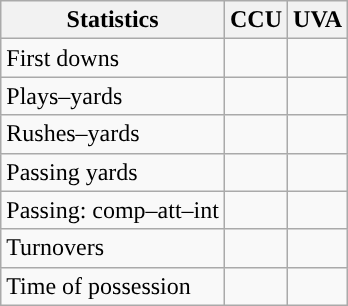<table class="wikitable" style="float:left">
<tr>
<th>Statistics</th>
<th>CCU</th>
<th>UVA</th>
</tr>
<tr>
<td>First downs</td>
<td></td>
<td></td>
</tr>
<tr>
<td>Plays–yards</td>
<td></td>
<td></td>
</tr>
<tr>
<td>Rushes–yards</td>
<td></td>
<td></td>
</tr>
<tr>
<td>Passing yards</td>
<td></td>
<td></td>
</tr>
<tr>
<td>Passing: comp–att–int</td>
<td></td>
<td></td>
</tr>
<tr>
<td>Turnovers</td>
<td></td>
<td></td>
</tr>
<tr>
<td>Time of possession</td>
<td></td>
<td></td>
</tr>
</table>
